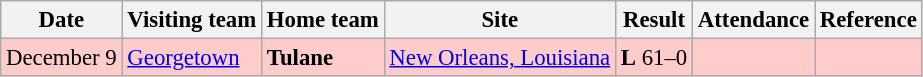<table class="wikitable" style="font-size:95%;">
<tr>
<th>Date</th>
<th>Visiting team</th>
<th>Home team</th>
<th>Site</th>
<th>Result</th>
<th>Attendance</th>
<th class="unsortable">Reference</th>
</tr>
<tr bgcolor=ffcccc>
<td>December 9</td>
<td><a href='#'>Georgetown</a></td>
<td><strong>Tulane</strong></td>
<td><a href='#'>New Orleans, Louisiana</a></td>
<td><strong>L</strong> 61–0</td>
<td></td>
<td></td>
</tr>
</table>
